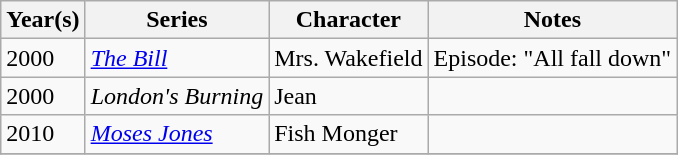<table class="wikitable" border="1">
<tr>
<th>Year(s)</th>
<th>Series</th>
<th>Character</th>
<th>Notes</th>
</tr>
<tr>
<td>2000</td>
<td><em><a href='#'>The Bill</a></em></td>
<td>Mrs. Wakefield</td>
<td>Episode: "All fall down"</td>
</tr>
<tr>
<td>2000</td>
<td><em>London's Burning</em></td>
<td>Jean</td>
<td></td>
</tr>
<tr>
<td>2010</td>
<td><em><a href='#'>Moses Jones</a></em></td>
<td>Fish Monger</td>
<td></td>
</tr>
<tr>
</tr>
</table>
